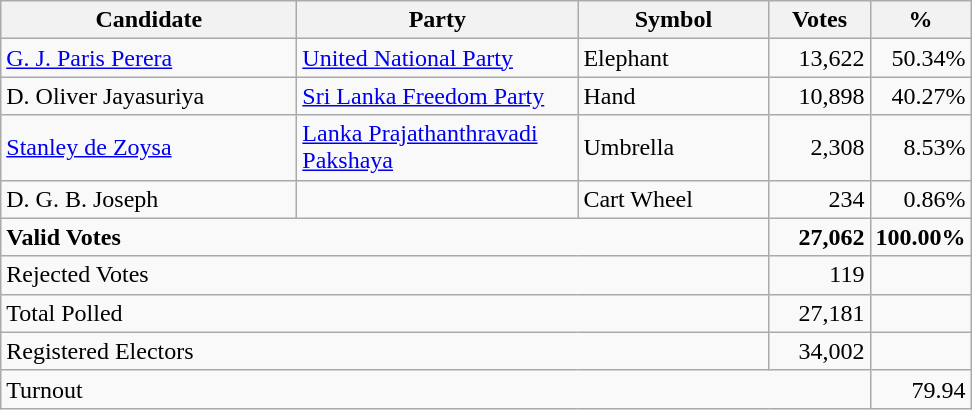<table class="wikitable" border="1" style="text-align:right;">
<tr>
<th align=left width="190">Candidate</th>
<th align=left width="180">Party</th>
<th align=left width="120">Symbol</th>
<th align=left width="60">Votes</th>
<th align=left width="60">%</th>
</tr>
<tr>
<td align=left><a href='#'>G. J. Paris Perera</a></td>
<td align=left><a href='#'>United National Party</a></td>
<td align=left>Elephant</td>
<td>13,622</td>
<td>50.34%</td>
</tr>
<tr>
<td align=left>D. Oliver Jayasuriya</td>
<td align=left><a href='#'>Sri Lanka Freedom Party</a></td>
<td align=left>Hand</td>
<td>10,898</td>
<td>40.27%</td>
</tr>
<tr>
<td align=left><a href='#'>Stanley de Zoysa</a></td>
<td align=left><a href='#'>Lanka Prajathanthravadi Pakshaya</a></td>
<td align=left>Umbrella</td>
<td>2,308</td>
<td>8.53%</td>
</tr>
<tr>
<td align=left>D. G. B. Joseph</td>
<td></td>
<td align=left>Cart Wheel</td>
<td>234</td>
<td>0.86%</td>
</tr>
<tr>
<td align=left colspan=3><strong>Valid Votes</strong></td>
<td><strong>27,062</strong></td>
<td><strong>100.00%</strong></td>
</tr>
<tr>
<td align=left colspan=3>Rejected Votes</td>
<td>119</td>
<td></td>
</tr>
<tr>
<td align=left colspan=3>Total Polled</td>
<td>27,181</td>
<td></td>
</tr>
<tr>
<td align=left colspan=3>Registered Electors</td>
<td>34,002</td>
<td></td>
</tr>
<tr>
<td align=left colspan=4>Turnout</td>
<td>79.94</td>
</tr>
</table>
